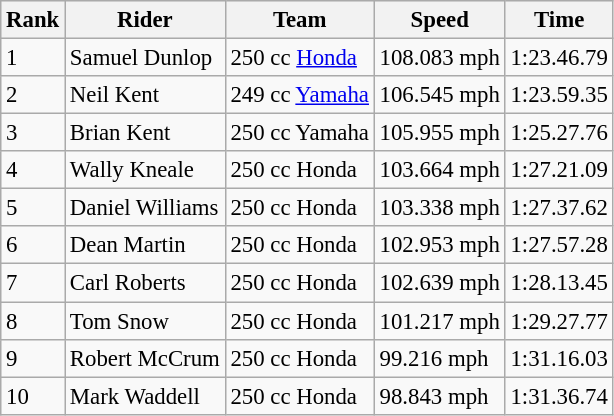<table class="wikitable" style="font-size: 95%;">
<tr style="background:#efefef;">
<th>Rank</th>
<th>Rider</th>
<th>Team</th>
<th>Speed</th>
<th>Time</th>
</tr>
<tr>
<td>1</td>
<td> Samuel Dunlop</td>
<td>250 cc <a href='#'>Honda</a></td>
<td>108.083 mph</td>
<td>1:23.46.79</td>
</tr>
<tr>
<td>2</td>
<td> Neil Kent</td>
<td>249 cc <a href='#'>Yamaha</a></td>
<td>106.545 mph</td>
<td>1:23.59.35</td>
</tr>
<tr>
<td>3</td>
<td> Brian Kent</td>
<td>250 cc Yamaha</td>
<td>105.955 mph</td>
<td>1:25.27.76</td>
</tr>
<tr>
<td>4</td>
<td> Wally Kneale</td>
<td>250 cc Honda</td>
<td>103.664 mph</td>
<td>1:27.21.09</td>
</tr>
<tr>
<td>5</td>
<td>  Daniel Williams</td>
<td>250 cc Honda</td>
<td>103.338 mph</td>
<td>1:27.37.62</td>
</tr>
<tr>
<td>6</td>
<td> Dean Martin</td>
<td>250 cc Honda</td>
<td>102.953 mph</td>
<td>1:27.57.28</td>
</tr>
<tr>
<td>7</td>
<td> Carl Roberts</td>
<td>250 cc Honda</td>
<td>102.639 mph</td>
<td>1:28.13.45</td>
</tr>
<tr>
<td>8</td>
<td> Tom Snow</td>
<td>250 cc  Honda</td>
<td>101.217 mph</td>
<td>1:29.27.77</td>
</tr>
<tr>
<td>9</td>
<td> Robert McCrum</td>
<td>250 cc Honda</td>
<td>99.216 mph</td>
<td>1:31.16.03</td>
</tr>
<tr>
<td>10</td>
<td> Mark Waddell</td>
<td>250 cc Honda</td>
<td>98.843 mph</td>
<td>1:31.36.74</td>
</tr>
</table>
